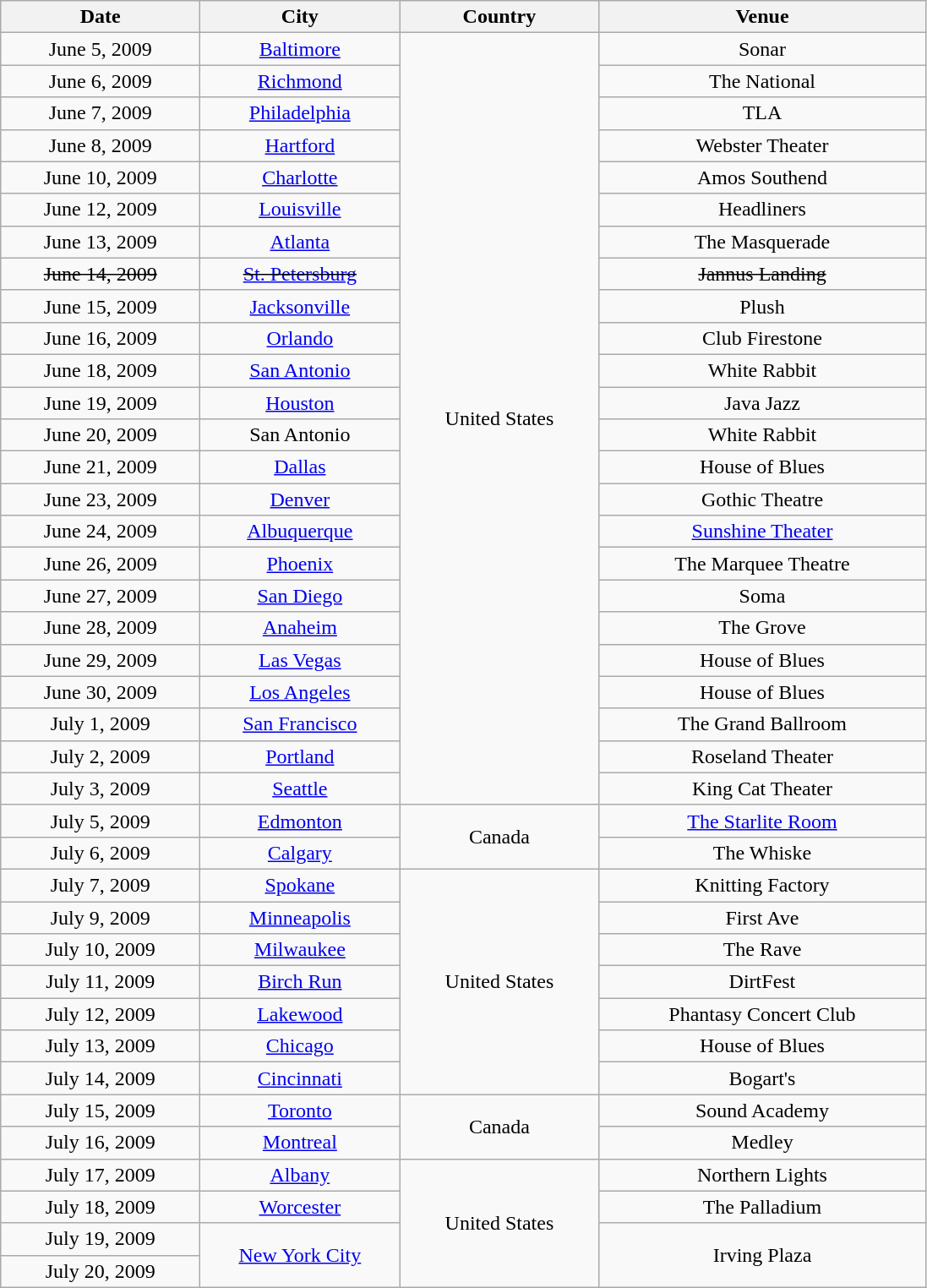<table class="wikitable" style="text-align:center;">
<tr>
<th style="width:150px;">Date</th>
<th style="width:150px;">City</th>
<th style="width:150px;">Country</th>
<th style="width:250px;">Venue</th>
</tr>
<tr>
<td>June 5, 2009</td>
<td><a href='#'>Baltimore</a></td>
<td rowspan="24">United States</td>
<td>Sonar</td>
</tr>
<tr>
<td>June 6, 2009</td>
<td><a href='#'>Richmond</a></td>
<td>The National</td>
</tr>
<tr>
<td>June 7, 2009</td>
<td><a href='#'>Philadelphia</a></td>
<td>TLA</td>
</tr>
<tr>
<td>June 8, 2009</td>
<td><a href='#'>Hartford</a></td>
<td>Webster Theater</td>
</tr>
<tr>
<td>June 10, 2009</td>
<td><a href='#'>Charlotte</a></td>
<td>Amos Southend</td>
</tr>
<tr>
<td>June 12, 2009</td>
<td><a href='#'>Louisville</a></td>
<td>Headliners</td>
</tr>
<tr>
<td>June 13, 2009</td>
<td><a href='#'>Atlanta</a></td>
<td>The Masquerade</td>
</tr>
<tr>
<td><s>June 14, 2009</s></td>
<td><s><a href='#'>St. Petersburg</a></s></td>
<td><s>Jannus Landing</s></td>
</tr>
<tr>
<td>June 15, 2009</td>
<td><a href='#'>Jacksonville</a></td>
<td>Plush</td>
</tr>
<tr>
<td>June 16, 2009</td>
<td><a href='#'>Orlando</a></td>
<td>Club Firestone</td>
</tr>
<tr>
<td>June 18, 2009</td>
<td><a href='#'>San Antonio</a></td>
<td>White Rabbit</td>
</tr>
<tr>
<td>June 19, 2009</td>
<td><a href='#'>Houston</a></td>
<td>Java Jazz</td>
</tr>
<tr>
<td>June 20, 2009</td>
<td>San Antonio</td>
<td>White Rabbit</td>
</tr>
<tr>
<td>June 21, 2009</td>
<td><a href='#'>Dallas</a></td>
<td>House of Blues</td>
</tr>
<tr>
<td>June 23, 2009</td>
<td><a href='#'>Denver</a></td>
<td>Gothic Theatre</td>
</tr>
<tr>
<td>June 24, 2009</td>
<td><a href='#'>Albuquerque</a></td>
<td><a href='#'>Sunshine Theater</a></td>
</tr>
<tr>
<td>June 26, 2009</td>
<td><a href='#'>Phoenix</a></td>
<td>The Marquee Theatre</td>
</tr>
<tr>
<td>June 27, 2009</td>
<td><a href='#'>San Diego</a></td>
<td>Soma</td>
</tr>
<tr>
<td>June 28, 2009</td>
<td><a href='#'>Anaheim</a></td>
<td>The Grove</td>
</tr>
<tr>
<td>June 29, 2009</td>
<td><a href='#'>Las Vegas</a></td>
<td>House of Blues</td>
</tr>
<tr>
<td>June 30, 2009</td>
<td><a href='#'>Los Angeles</a></td>
<td>House of Blues</td>
</tr>
<tr>
<td>July 1, 2009</td>
<td><a href='#'>San Francisco</a></td>
<td>The Grand Ballroom</td>
</tr>
<tr>
<td>July 2, 2009</td>
<td><a href='#'>Portland</a></td>
<td>Roseland Theater</td>
</tr>
<tr>
<td>July 3, 2009</td>
<td><a href='#'>Seattle</a></td>
<td>King Cat Theater</td>
</tr>
<tr>
<td>July 5, 2009</td>
<td><a href='#'>Edmonton</a></td>
<td rowspan="2">Canada</td>
<td><a href='#'>The Starlite Room</a></td>
</tr>
<tr>
<td>July 6, 2009</td>
<td><a href='#'>Calgary</a></td>
<td>The Whiske</td>
</tr>
<tr>
<td>July 7, 2009</td>
<td><a href='#'>Spokane</a></td>
<td rowspan="7">United States</td>
<td>Knitting Factory</td>
</tr>
<tr>
<td>July 9, 2009</td>
<td><a href='#'>Minneapolis</a></td>
<td>First Ave</td>
</tr>
<tr>
<td>July 10, 2009</td>
<td><a href='#'>Milwaukee</a></td>
<td>The Rave</td>
</tr>
<tr>
<td>July 11, 2009</td>
<td><a href='#'>Birch Run</a></td>
<td>DirtFest</td>
</tr>
<tr>
<td>July 12, 2009</td>
<td><a href='#'>Lakewood</a></td>
<td>Phantasy Concert Club</td>
</tr>
<tr>
<td>July 13, 2009</td>
<td><a href='#'>Chicago</a></td>
<td>House of Blues</td>
</tr>
<tr>
<td>July 14, 2009</td>
<td><a href='#'>Cincinnati</a></td>
<td>Bogart's</td>
</tr>
<tr>
<td>July 15, 2009</td>
<td><a href='#'>Toronto</a></td>
<td rowspan="2">Canada</td>
<td>Sound Academy</td>
</tr>
<tr>
<td>July 16, 2009</td>
<td><a href='#'>Montreal</a></td>
<td>Medley</td>
</tr>
<tr>
<td>July 17, 2009</td>
<td><a href='#'>Albany</a></td>
<td rowspan="4">United States</td>
<td>Northern Lights</td>
</tr>
<tr>
<td>July 18, 2009</td>
<td><a href='#'>Worcester</a></td>
<td>The Palladium</td>
</tr>
<tr>
<td>July 19, 2009</td>
<td rowspan="2"><a href='#'>New York City</a></td>
<td rowspan="2">Irving Plaza</td>
</tr>
<tr>
<td>July 20, 2009</td>
</tr>
</table>
